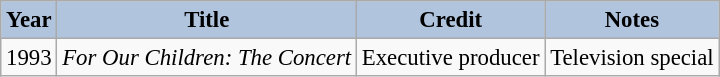<table class="wikitable" style="font-size:95%;">
<tr>
<th style="background:#B0C4DE;">Year</th>
<th style="background:#B0C4DE;">Title</th>
<th style="background:#B0C4DE;">Credit</th>
<th style="background:#B0C4DE;">Notes</th>
</tr>
<tr>
<td>1993</td>
<td><em>For Our Children: The Concert</em></td>
<td>Executive producer</td>
<td>Television special</td>
</tr>
</table>
